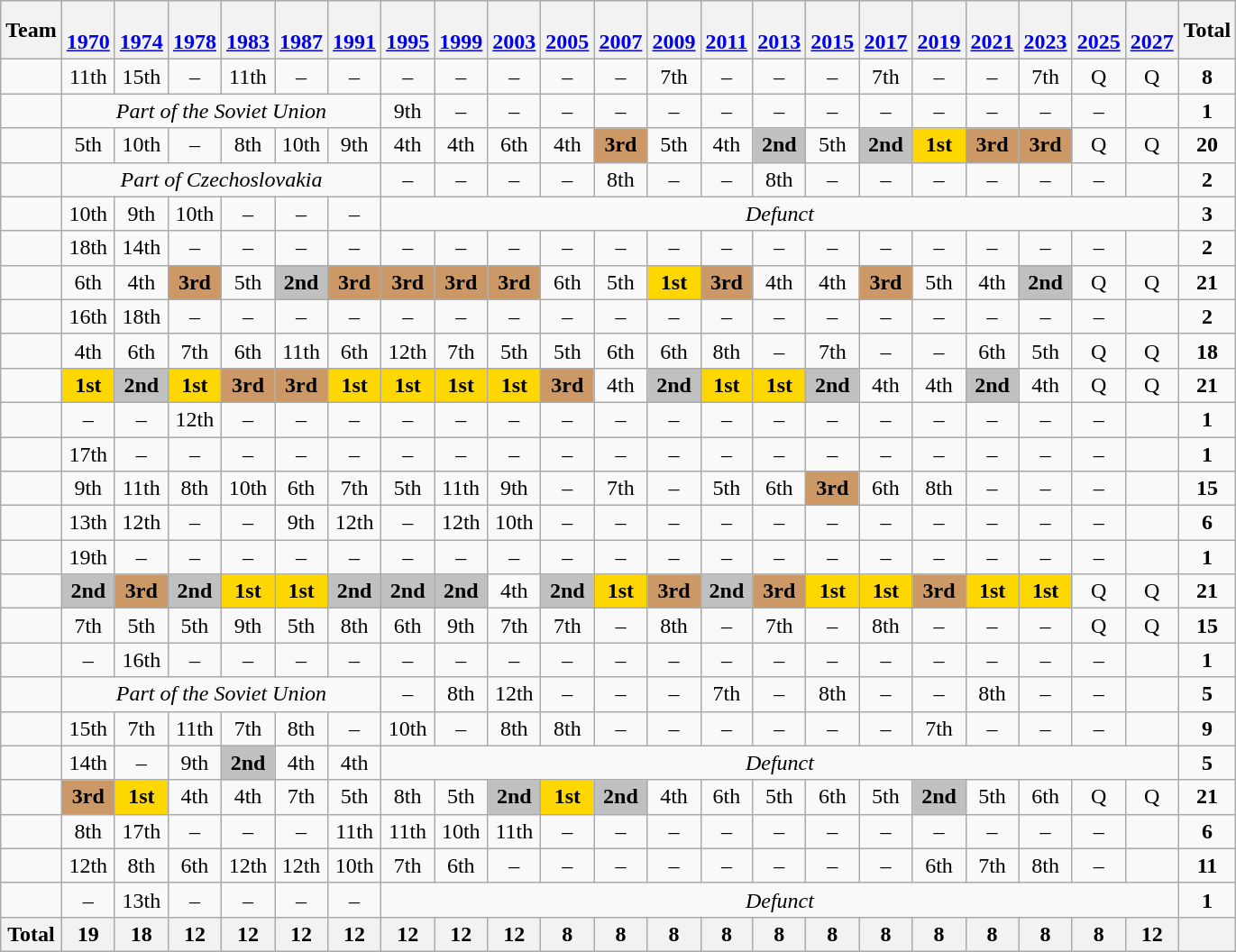<table class="wikitable" style="text-align:center">
<tr>
<th>Team</th>
<th><br><a href='#'>1970</a></th>
<th><br><a href='#'>1974</a></th>
<th><br><a href='#'>1978</a></th>
<th><br><a href='#'>1983</a></th>
<th><br><a href='#'>1987</a></th>
<th><br><a href='#'>1991</a></th>
<th><br><a href='#'>1995</a></th>
<th><br><a href='#'>1999</a></th>
<th><br><a href='#'>2003</a></th>
<th><br><a href='#'>2005</a></th>
<th><br><a href='#'>2007</a></th>
<th><br><a href='#'>2009</a></th>
<th><br><a href='#'>2011</a></th>
<th><br><a href='#'>2013</a></th>
<th><br><a href='#'>2015</a></th>
<th><br><a href='#'>2017</a></th>
<th><br><a href='#'>2019</a></th>
<th><br><a href='#'>2021</a></th>
<th><br><a href='#'>2023</a></th>
<th><br><a href='#'>2025</a></th>
<th><br><a href='#'>2027</a></th>
<th>Total</th>
</tr>
<tr>
<td align=left></td>
<td>11th</td>
<td>15th</td>
<td>–</td>
<td>11th</td>
<td>–</td>
<td>–</td>
<td>–</td>
<td>–</td>
<td>–</td>
<td>–</td>
<td>–</td>
<td>7th</td>
<td>–</td>
<td>–</td>
<td>–</td>
<td>7th</td>
<td>–</td>
<td>–</td>
<td>7th</td>
<td>Q</td>
<td>Q</td>
<td><strong>8</strong></td>
</tr>
<tr>
<td align=left></td>
<td colspan=6><em>Part of the Soviet Union</em></td>
<td>9th</td>
<td>–</td>
<td>–</td>
<td>–</td>
<td>–</td>
<td>–</td>
<td>–</td>
<td>–</td>
<td>–</td>
<td>–</td>
<td>–</td>
<td>–</td>
<td>–</td>
<td>–</td>
<td></td>
<td><strong>1</strong></td>
</tr>
<tr>
<td align=left></td>
<td>5th</td>
<td>10th</td>
<td>–</td>
<td>8th</td>
<td>10th</td>
<td>9th</td>
<td>4th</td>
<td>4th</td>
<td>6th</td>
<td>4th</td>
<td bgcolor=cc9966><strong>3rd</strong></td>
<td>5th</td>
<td>4th</td>
<td bgcolor=silver><strong>2nd</strong></td>
<td>5th</td>
<td bgcolor=silver><strong>2nd</strong></td>
<td bgcolor=gold><strong>1st</strong></td>
<td bgcolor=cc9966><strong>3rd</strong></td>
<td bgcolor=cc9966><strong>3rd</strong></td>
<td>Q</td>
<td>Q</td>
<td><strong>20</strong></td>
</tr>
<tr>
<td align=left></td>
<td colspan=6><em>Part of Czechoslovakia</em></td>
<td>–</td>
<td>–</td>
<td>–</td>
<td>–</td>
<td>8th</td>
<td>–</td>
<td>–</td>
<td>8th</td>
<td>–</td>
<td>–</td>
<td>–</td>
<td>–</td>
<td>–</td>
<td>–</td>
<td></td>
<td><strong>2</strong></td>
</tr>
<tr>
<td align=left></td>
<td>10th</td>
<td>9th</td>
<td>10th</td>
<td>–</td>
<td>–</td>
<td>–</td>
<td colspan=15><em>Defunct</em></td>
<td><strong>3</strong></td>
</tr>
<tr>
<td align=left></td>
<td>18th</td>
<td>14th</td>
<td>–</td>
<td>–</td>
<td>–</td>
<td>–</td>
<td>–</td>
<td>–</td>
<td>–</td>
<td>–</td>
<td>–</td>
<td>–</td>
<td>–</td>
<td>–</td>
<td>–</td>
<td>–</td>
<td>–</td>
<td>–</td>
<td>–</td>
<td>–</td>
<td></td>
<td><strong>2</strong></td>
</tr>
<tr>
<td align=left></td>
<td>6th</td>
<td>4th</td>
<td bgcolor=cc9966><strong>3rd</strong></td>
<td>5th</td>
<td bgcolor=silver><strong>2nd</strong></td>
<td bgcolor=cc9966><strong>3rd</strong></td>
<td bgcolor=cc9966><strong>3rd</strong></td>
<td bgcolor=cc9966><strong>3rd</strong></td>
<td bgcolor=cc9966><strong>3rd</strong></td>
<td>6th</td>
<td>5th</td>
<td bgcolor=gold><strong>1st</strong></td>
<td bgcolor=cc9966><strong>3rd</strong></td>
<td>4th</td>
<td>4th</td>
<td bgcolor=cc9966><strong>3rd</strong></td>
<td>5th</td>
<td>4th</td>
<td bgcolor=silver><strong>2nd</strong></td>
<td>Q</td>
<td>Q</td>
<td><strong>21</strong></td>
</tr>
<tr>
<td align=left></td>
<td>16th</td>
<td>18th</td>
<td>–</td>
<td>–</td>
<td>–</td>
<td>–</td>
<td>–</td>
<td>–</td>
<td>–</td>
<td>–</td>
<td>–</td>
<td>–</td>
<td>–</td>
<td>–</td>
<td>–</td>
<td>–</td>
<td>–</td>
<td>–</td>
<td>–</td>
<td>–</td>
<td></td>
<td><strong>2</strong></td>
</tr>
<tr>
<td align=left></td>
<td>4th</td>
<td>6th</td>
<td>7th</td>
<td>6th</td>
<td>11th</td>
<td>6th</td>
<td>12th</td>
<td>7th</td>
<td>5th</td>
<td>5th</td>
<td>6th</td>
<td>6th</td>
<td>8th</td>
<td>–</td>
<td>7th</td>
<td>–</td>
<td>–</td>
<td>6th</td>
<td>5th</td>
<td>Q</td>
<td>Q</td>
<td><strong>18</strong></td>
</tr>
<tr>
<td align=left></td>
<td bgcolor=gold><strong>1st</strong></td>
<td bgcolor=silver><strong>2nd</strong></td>
<td bgcolor=gold><strong>1st</strong></td>
<td bgcolor=cc9966><strong>3rd</strong></td>
<td bgcolor=cc9966><strong>3rd</strong></td>
<td bgcolor=gold><strong>1st</strong></td>
<td bgcolor=gold><strong>1st</strong></td>
<td bgcolor=gold><strong>1st</strong></td>
<td bgcolor=gold><strong>1st</strong></td>
<td bgcolor=cc9966><strong>3rd</strong></td>
<td>4th</td>
<td bgcolor=silver><strong>2nd</strong></td>
<td bgcolor=gold><strong>1st</strong></td>
<td bgcolor=gold><strong>1st</strong></td>
<td bgcolor=silver><strong>2nd</strong></td>
<td>4th</td>
<td>4th</td>
<td bgcolor=silver><strong>2nd</strong></td>
<td>4th</td>
<td>Q</td>
<td>Q</td>
<td><strong>21</strong></td>
</tr>
<tr>
<td align=left></td>
<td>–</td>
<td>–</td>
<td>12th</td>
<td>–</td>
<td>–</td>
<td>–</td>
<td>–</td>
<td>–</td>
<td>–</td>
<td>–</td>
<td>–</td>
<td>–</td>
<td>–</td>
<td>–</td>
<td>–</td>
<td>–</td>
<td>–</td>
<td>–</td>
<td>–</td>
<td>–</td>
<td></td>
<td><strong>1</strong></td>
</tr>
<tr>
<td align=left></td>
<td>17th</td>
<td>–</td>
<td>–</td>
<td>–</td>
<td>–</td>
<td>–</td>
<td>–</td>
<td>–</td>
<td>–</td>
<td>–</td>
<td>–</td>
<td>–</td>
<td>–</td>
<td>–</td>
<td>–</td>
<td>–</td>
<td>–</td>
<td>–</td>
<td>–</td>
<td>–</td>
<td></td>
<td><strong>1</strong></td>
</tr>
<tr>
<td align=left></td>
<td>9th</td>
<td>11th</td>
<td>8th</td>
<td>10th</td>
<td>6th</td>
<td>7th</td>
<td>5th</td>
<td>11th</td>
<td>9th</td>
<td>–</td>
<td>7th</td>
<td>–</td>
<td>5th</td>
<td>6th</td>
<td bgcolor=cc9966><strong>3rd</strong></td>
<td>6th</td>
<td>8th</td>
<td>–</td>
<td>–</td>
<td>–</td>
<td></td>
<td><strong>15</strong></td>
</tr>
<tr>
<td align=left></td>
<td>13th</td>
<td>12th</td>
<td>–</td>
<td>–</td>
<td>9th</td>
<td>12th</td>
<td>–</td>
<td>12th</td>
<td>10th</td>
<td>–</td>
<td>–</td>
<td>–</td>
<td>–</td>
<td>–</td>
<td>–</td>
<td>–</td>
<td>–</td>
<td>–</td>
<td>–</td>
<td>–</td>
<td></td>
<td><strong>6</strong></td>
</tr>
<tr>
<td align=left></td>
<td>19th</td>
<td>–</td>
<td>–</td>
<td>–</td>
<td>–</td>
<td>–</td>
<td>–</td>
<td>–</td>
<td>–</td>
<td>–</td>
<td>–</td>
<td>–</td>
<td>–</td>
<td>–</td>
<td>–</td>
<td>–</td>
<td>–</td>
<td>–</td>
<td>–</td>
<td>–</td>
<td></td>
<td><strong>1</strong></td>
</tr>
<tr>
<td align=left></td>
<td bgcolor=silver><strong>2nd</strong></td>
<td bgcolor=cc9966><strong>3rd</strong></td>
<td bgcolor=silver><strong>2nd</strong></td>
<td bgcolor=gold><strong>1st</strong></td>
<td bgcolor=gold><strong>1st</strong></td>
<td bgcolor=silver><strong>2nd</strong></td>
<td bgcolor=silver><strong>2nd</strong></td>
<td bgcolor=silver><strong>2nd</strong></td>
<td>4th</td>
<td bgcolor=silver><strong>2nd</strong></td>
<td bgcolor=gold><strong>1st</strong></td>
<td bgcolor=cc9966><strong>3rd</strong></td>
<td bgcolor=silver><strong>2nd</strong></td>
<td bgcolor=cc9966><strong>3rd</strong></td>
<td bgcolor=gold><strong>1st</strong></td>
<td bgcolor=gold><strong>1st</strong></td>
<td bgcolor=cc9966><strong>3rd</strong></td>
<td bgcolor=gold><strong>1st</strong></td>
<td bgcolor=gold><strong>1st</strong></td>
<td>Q</td>
<td>Q</td>
<td><strong>21</strong></td>
</tr>
<tr>
<td align=left></td>
<td>7th</td>
<td>5th</td>
<td>5th</td>
<td>9th</td>
<td>5th</td>
<td>8th</td>
<td>6th</td>
<td>9th</td>
<td>7th</td>
<td>7th</td>
<td>–</td>
<td>8th</td>
<td>–</td>
<td>7th</td>
<td>–</td>
<td>8th</td>
<td>–</td>
<td>–</td>
<td>–</td>
<td>Q</td>
<td>Q</td>
<td><strong>15</strong></td>
</tr>
<tr>
<td align=left></td>
<td>–</td>
<td>16th</td>
<td>–</td>
<td>–</td>
<td>–</td>
<td>–</td>
<td>–</td>
<td>–</td>
<td>–</td>
<td>–</td>
<td>–</td>
<td>–</td>
<td>–</td>
<td>–</td>
<td>–</td>
<td>–</td>
<td>–</td>
<td>–</td>
<td>–</td>
<td>–</td>
<td></td>
<td><strong>1</strong></td>
</tr>
<tr>
<td align=left></td>
<td colspan=6><em>Part of the Soviet Union</em></td>
<td>–</td>
<td>8th</td>
<td>12th</td>
<td>–</td>
<td>–</td>
<td>–</td>
<td>7th</td>
<td>–</td>
<td>8th</td>
<td>–</td>
<td>–</td>
<td>8th</td>
<td>–</td>
<td>–</td>
<td></td>
<td><strong>5</strong></td>
</tr>
<tr>
<td align=left></td>
<td>15th</td>
<td>7th</td>
<td>11th</td>
<td>7th</td>
<td>8th</td>
<td>–</td>
<td>10th</td>
<td>–</td>
<td>8th</td>
<td>8th</td>
<td>–</td>
<td>–</td>
<td>–</td>
<td>–</td>
<td>–</td>
<td>–</td>
<td>7th</td>
<td>–</td>
<td>–</td>
<td>–</td>
<td></td>
<td><strong>9</strong></td>
</tr>
<tr>
<td align=left><em></em></td>
<td>14th</td>
<td>–</td>
<td>9th</td>
<td bgcolor=silver><strong>2nd</strong></td>
<td>4th</td>
<td>4th</td>
<td colspan=15><em>Defunct</em></td>
<td><strong>5</strong></td>
</tr>
<tr>
<td align=left></td>
<td bgcolor=cc9966><strong>3rd</strong></td>
<td bgcolor=gold><strong>1st</strong></td>
<td>4th</td>
<td>4th</td>
<td>7th</td>
<td>5th</td>
<td>8th</td>
<td>5th</td>
<td bgcolor=silver><strong>2nd</strong></td>
<td bgcolor=gold><strong>1st</strong></td>
<td bgcolor=silver><strong>2nd</strong></td>
<td>4th</td>
<td>6th</td>
<td>5th</td>
<td>6th</td>
<td>5th</td>
<td bgcolor=silver><strong>2nd</strong></td>
<td>5th</td>
<td>6th</td>
<td>Q</td>
<td>Q</td>
<td><strong>21</strong></td>
</tr>
<tr>
<td align=left></td>
<td>8th</td>
<td>17th</td>
<td>–</td>
<td>–</td>
<td>–</td>
<td>11th</td>
<td>11th</td>
<td>10th</td>
<td>11th</td>
<td>–</td>
<td>–</td>
<td>–</td>
<td>–</td>
<td>–</td>
<td>–</td>
<td>–</td>
<td>–</td>
<td>–</td>
<td>–</td>
<td>–</td>
<td></td>
<td><strong>6</strong></td>
</tr>
<tr>
<td align=left></td>
<td>12th</td>
<td>8th</td>
<td>6th</td>
<td>12th</td>
<td>12th</td>
<td>10th</td>
<td>7th</td>
<td>6th</td>
<td>–</td>
<td>–</td>
<td>–</td>
<td>–</td>
<td>–</td>
<td>–</td>
<td>–</td>
<td>–</td>
<td>6th</td>
<td>7th</td>
<td>8th</td>
<td>–</td>
<td></td>
<td><strong>11</strong></td>
</tr>
<tr>
<td align=left><em></em></td>
<td>–</td>
<td>13th</td>
<td>–</td>
<td>–</td>
<td>–</td>
<td>–</td>
<td colspan=15><em>Defunct</em></td>
<td><strong>1</strong></td>
</tr>
<tr>
<th>Total</th>
<th>19</th>
<th>18</th>
<th>12</th>
<th>12</th>
<th>12</th>
<th>12</th>
<th>12</th>
<th>12</th>
<th>12</th>
<th>8</th>
<th>8</th>
<th>8</th>
<th>8</th>
<th>8</th>
<th>8</th>
<th>8</th>
<th>8</th>
<th>8</th>
<th>8</th>
<th>8</th>
<th>12</th>
<th></th>
</tr>
</table>
